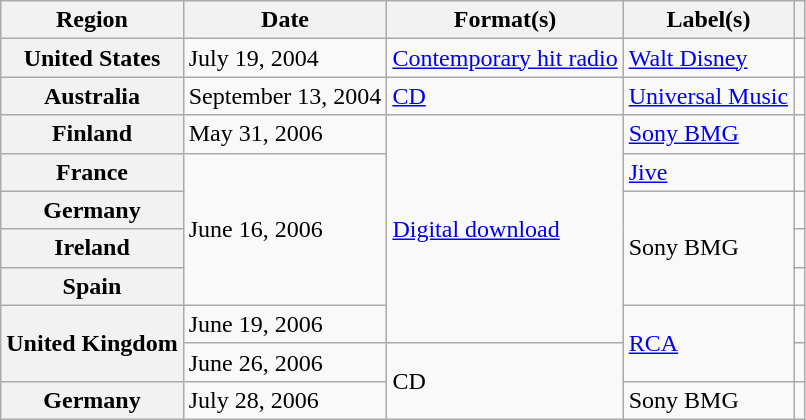<table class="wikitable sortable plainrowheaders">
<tr>
<th scope="col">Region</th>
<th scope="col">Date</th>
<th scope="col">Format(s)</th>
<th scope="col">Label(s)</th>
<th scope="col"></th>
</tr>
<tr>
<th scope="row">United States</th>
<td>July 19, 2004</td>
<td><a href='#'>Contemporary hit radio</a></td>
<td><a href='#'>Walt Disney</a></td>
<td align="center"></td>
</tr>
<tr>
<th scope="row">Australia</th>
<td>September 13, 2004</td>
<td><a href='#'>CD</a></td>
<td><a href='#'>Universal Music</a></td>
<td align="center"></td>
</tr>
<tr>
<th scope="row">Finland</th>
<td>May 31, 2006</td>
<td rowspan="6"><a href='#'>Digital download</a></td>
<td><a href='#'>Sony BMG</a></td>
<td align="center"></td>
</tr>
<tr>
<th scope="row">France</th>
<td rowspan="4">June 16, 2006</td>
<td><a href='#'>Jive</a></td>
<td align="center"></td>
</tr>
<tr>
<th scope="row">Germany</th>
<td rowspan="3">Sony BMG</td>
<td align="center"></td>
</tr>
<tr>
<th scope="row">Ireland</th>
<td align="center"></td>
</tr>
<tr>
<th scope="row">Spain</th>
<td align="center"></td>
</tr>
<tr>
<th scope="row" rowspan="2">United Kingdom</th>
<td>June 19, 2006</td>
<td rowspan="2"><a href='#'>RCA</a></td>
<td align="center"></td>
</tr>
<tr>
<td>June 26, 2006</td>
<td rowspan="2">CD</td>
<td align="center"></td>
</tr>
<tr>
<th scope="row">Germany</th>
<td>July 28, 2006</td>
<td>Sony BMG</td>
<td align="center"></td>
</tr>
</table>
